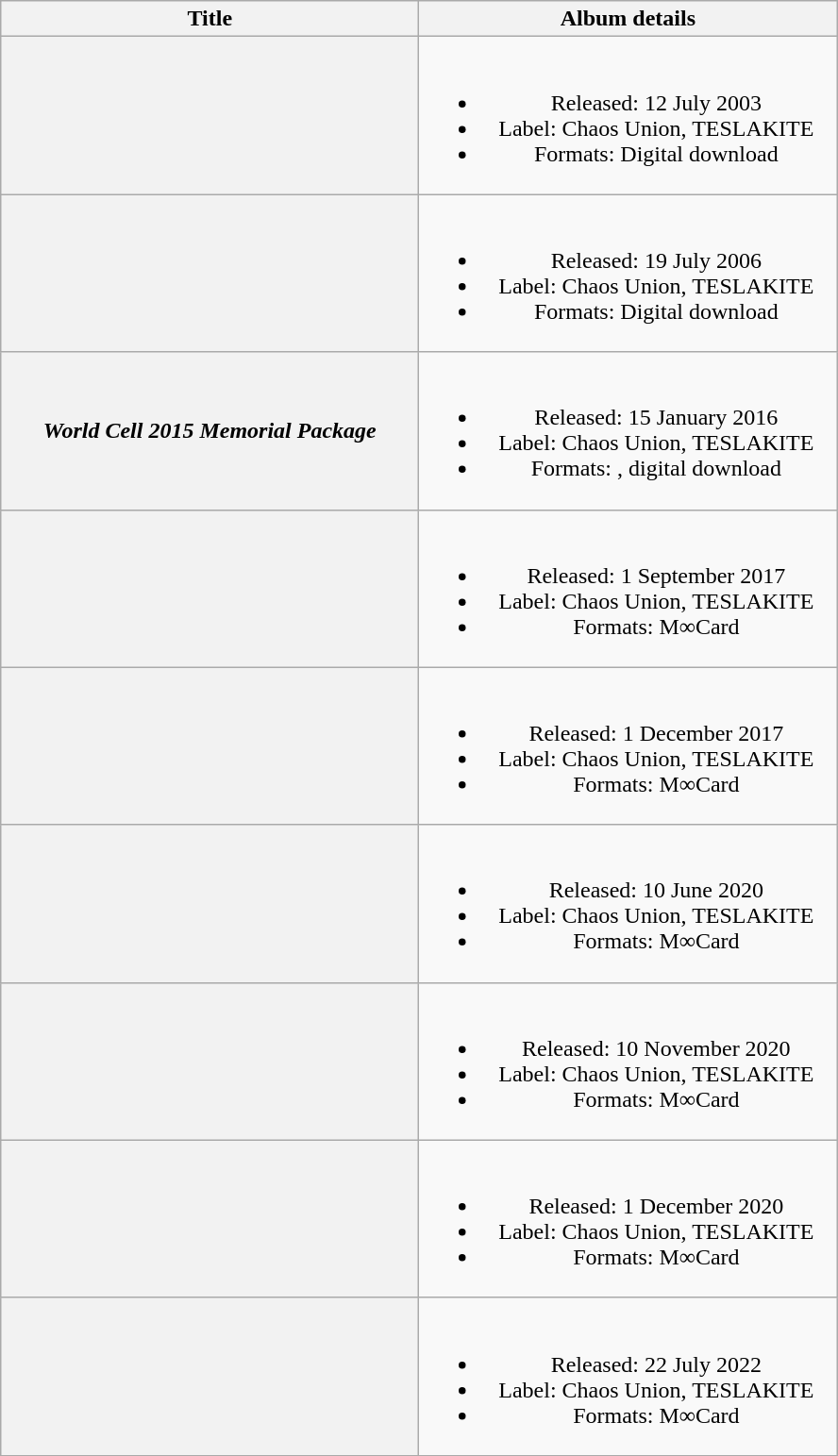<table class="wikitable plainrowheaders" style="text-align:center;">
<tr>
<th scope="col" style="width:18em;">Title</th>
<th scope="col" style="width:18em;">Album details</th>
</tr>
<tr>
<th scope="row"></th>
<td><br><ul><li>Released: 12 July 2003</li><li>Label: Chaos Union, TESLAKITE</li><li>Formats: Digital download</li></ul></td>
</tr>
<tr>
<th scope="row"></th>
<td><br><ul><li>Released: 19 July 2006</li><li>Label: Chaos Union, TESLAKITE</li><li>Formats: Digital download</li></ul></td>
</tr>
<tr>
<th scope="row"><em>World Cell 2015 Memorial Package</em></th>
<td><br><ul><li>Released: 15 January 2016</li><li>Label: Chaos Union, TESLAKITE</li><li>Formats: , digital download</li></ul></td>
</tr>
<tr>
<th scope="row"></th>
<td><br><ul><li>Released: 1 September 2017</li><li>Label: Chaos Union, TESLAKITE</li><li>Formats: M∞Card</li></ul></td>
</tr>
<tr>
<th scope="row"></th>
<td><br><ul><li>Released: 1 December 2017</li><li>Label: Chaos Union, TESLAKITE</li><li>Formats: M∞Card</li></ul></td>
</tr>
<tr>
<th scope="row"></th>
<td><br><ul><li>Released: 10 June 2020</li><li>Label: Chaos Union, TESLAKITE</li><li>Formats: M∞Card</li></ul></td>
</tr>
<tr>
<th scope="row"></th>
<td><br><ul><li>Released: 10 November 2020</li><li>Label: Chaos Union, TESLAKITE</li><li>Formats: M∞Card</li></ul></td>
</tr>
<tr>
<th scope="row"></th>
<td><br><ul><li>Released: 1 December 2020</li><li>Label: Chaos Union, TESLAKITE</li><li>Formats: M∞Card</li></ul></td>
</tr>
<tr>
<th scope="row"></th>
<td><br><ul><li>Released: 22 July 2022</li><li>Label: Chaos Union, TESLAKITE</li><li>Formats: M∞Card</li></ul></td>
</tr>
</table>
